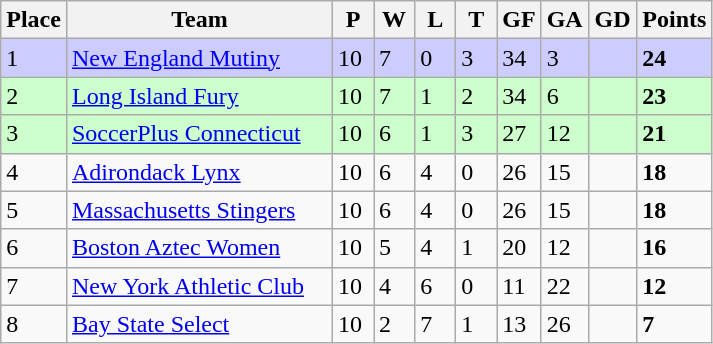<table class="wikitable">
<tr>
<th>Place</th>
<th width="170">Team</th>
<th width="20">P</th>
<th width="20">W</th>
<th width="20">L</th>
<th width="20">T</th>
<th width="20">GF</th>
<th width="20">GA</th>
<th width="25">GD</th>
<th>Points</th>
</tr>
<tr bgcolor=#ccccff>
<td>1</td>
<td><a href='#'>New England Mutiny</a></td>
<td>10</td>
<td>7</td>
<td>0</td>
<td>3</td>
<td>34</td>
<td>3</td>
<td></td>
<td><strong>24</strong></td>
</tr>
<tr bgcolor=ccffcc>
<td>2</td>
<td><a href='#'>Long Island Fury</a></td>
<td>10</td>
<td>7</td>
<td>1</td>
<td>2</td>
<td>34</td>
<td>6</td>
<td></td>
<td><strong>23</strong></td>
</tr>
<tr bgcolor=ccffcc>
<td>3</td>
<td><a href='#'>SoccerPlus Connecticut</a></td>
<td>10</td>
<td>6</td>
<td>1</td>
<td>3</td>
<td>27</td>
<td>12</td>
<td></td>
<td><strong>21</strong></td>
</tr>
<tr>
<td>4</td>
<td><a href='#'>Adirondack Lynx</a></td>
<td>10</td>
<td>6</td>
<td>4</td>
<td>0</td>
<td>26</td>
<td>15</td>
<td></td>
<td><strong>18</strong></td>
</tr>
<tr>
<td>5</td>
<td><a href='#'>Massachusetts Stingers</a></td>
<td>10</td>
<td>6</td>
<td>4</td>
<td>0</td>
<td>26</td>
<td>15</td>
<td></td>
<td><strong>18</strong></td>
</tr>
<tr>
<td>6</td>
<td><a href='#'>Boston Aztec Women</a></td>
<td>10</td>
<td>5</td>
<td>4</td>
<td>1</td>
<td>20</td>
<td>12</td>
<td></td>
<td><strong>16</strong></td>
</tr>
<tr>
<td>7</td>
<td><a href='#'>New York Athletic Club</a></td>
<td>10</td>
<td>4</td>
<td>6</td>
<td>0</td>
<td>11</td>
<td>22</td>
<td></td>
<td><strong>12</strong></td>
</tr>
<tr>
<td>8</td>
<td><a href='#'>Bay State Select</a></td>
<td>10</td>
<td>2</td>
<td>7</td>
<td>1</td>
<td>13</td>
<td>26</td>
<td></td>
<td><strong>7</strong></td>
</tr>
</table>
